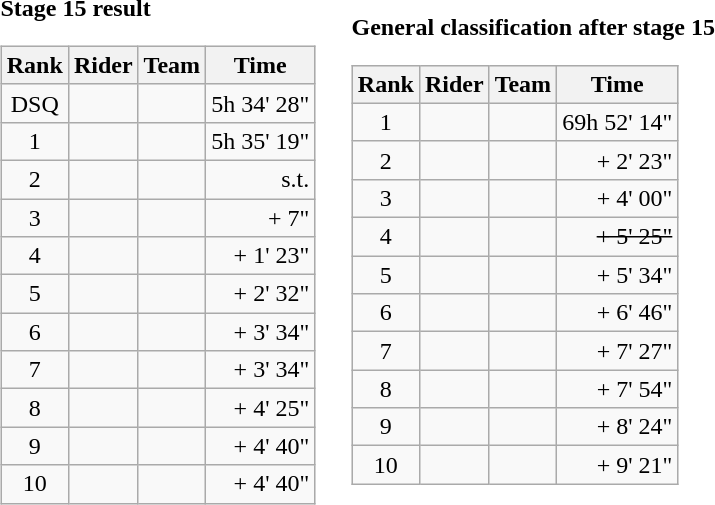<table>
<tr>
<td><strong>Stage 15 result</strong><br><table class="wikitable">
<tr>
<th>Rank</th>
<th>Rider</th>
<th>Team</th>
<th>Time</th>
</tr>
<tr>
<td style="text-align:center;">DSQ</td>
<td><s></s></td>
<td><s></s></td>
<td>5h 34' 28"</td>
</tr>
<tr>
<td style="text-align:center;">1</td>
<td></td>
<td></td>
<td style="text-align:right;">5h 35' 19"</td>
</tr>
<tr>
<td style="text-align:center;">2</td>
<td></td>
<td></td>
<td style="text-align:right;">s.t.</td>
</tr>
<tr>
<td style="text-align:center;">3</td>
<td></td>
<td></td>
<td style="text-align:right;">+ 7"</td>
</tr>
<tr>
<td style="text-align:center;">4</td>
<td></td>
<td></td>
<td style="text-align:right;">+ 1' 23"</td>
</tr>
<tr>
<td style="text-align:center;">5</td>
<td></td>
<td></td>
<td style="text-align:right;">+ 2' 32"</td>
</tr>
<tr>
<td style="text-align:center;">6</td>
<td></td>
<td></td>
<td style="text-align:right;">+ 3' 34"</td>
</tr>
<tr>
<td style="text-align:center;">7</td>
<td></td>
<td></td>
<td style="text-align:right;">+ 3' 34"</td>
</tr>
<tr>
<td style="text-align:center;">8</td>
<td></td>
<td></td>
<td style="text-align:right;">+ 4' 25"</td>
</tr>
<tr>
<td style="text-align:center;">9</td>
<td> </td>
<td></td>
<td style="text-align:right;">+ 4' 40"</td>
</tr>
<tr>
<td style="text-align:center;">10</td>
<td> </td>
<td></td>
<td style="text-align:right;">+ 4' 40"</td>
</tr>
</table>
</td>
<td></td>
<td><strong>General classification after stage 15</strong><br><table class="wikitable">
<tr>
<th>Rank</th>
<th>Rider</th>
<th>Team</th>
<th>Time</th>
</tr>
<tr>
<td style="text-align:center;">1</td>
<td>  </td>
<td></td>
<td style="text-align:right;">69h 52' 14"</td>
</tr>
<tr>
<td style="text-align:center;">2</td>
<td> </td>
<td></td>
<td style="text-align:right;">+ 2' 23"</td>
</tr>
<tr>
<td style="text-align:center;">3</td>
<td></td>
<td></td>
<td style="text-align:right;">+ 4' 00"</td>
</tr>
<tr>
<td style="text-align:center;">4</td>
<td><s></s></td>
<td><s></s></td>
<td style="text-align:right;"><s>+ 5' 25"</s></td>
</tr>
<tr>
<td style="text-align:center;">5</td>
<td></td>
<td></td>
<td style="text-align:right;">+ 5' 34"</td>
</tr>
<tr>
<td style="text-align:center;">6</td>
<td></td>
<td></td>
<td style="text-align:right;">+ 6' 46"</td>
</tr>
<tr>
<td style="text-align:center;">7</td>
<td></td>
<td></td>
<td style="text-align:right;">+ 7' 27"</td>
</tr>
<tr>
<td style="text-align:center;">8</td>
<td></td>
<td></td>
<td style="text-align:right;">+ 7' 54"</td>
</tr>
<tr>
<td style="text-align:center;">9</td>
<td></td>
<td></td>
<td style="text-align:right;">+ 8' 24"</td>
</tr>
<tr>
<td style="text-align:center;">10</td>
<td></td>
<td></td>
<td style="text-align:right;">+ 9' 21"</td>
</tr>
</table>
</td>
</tr>
</table>
